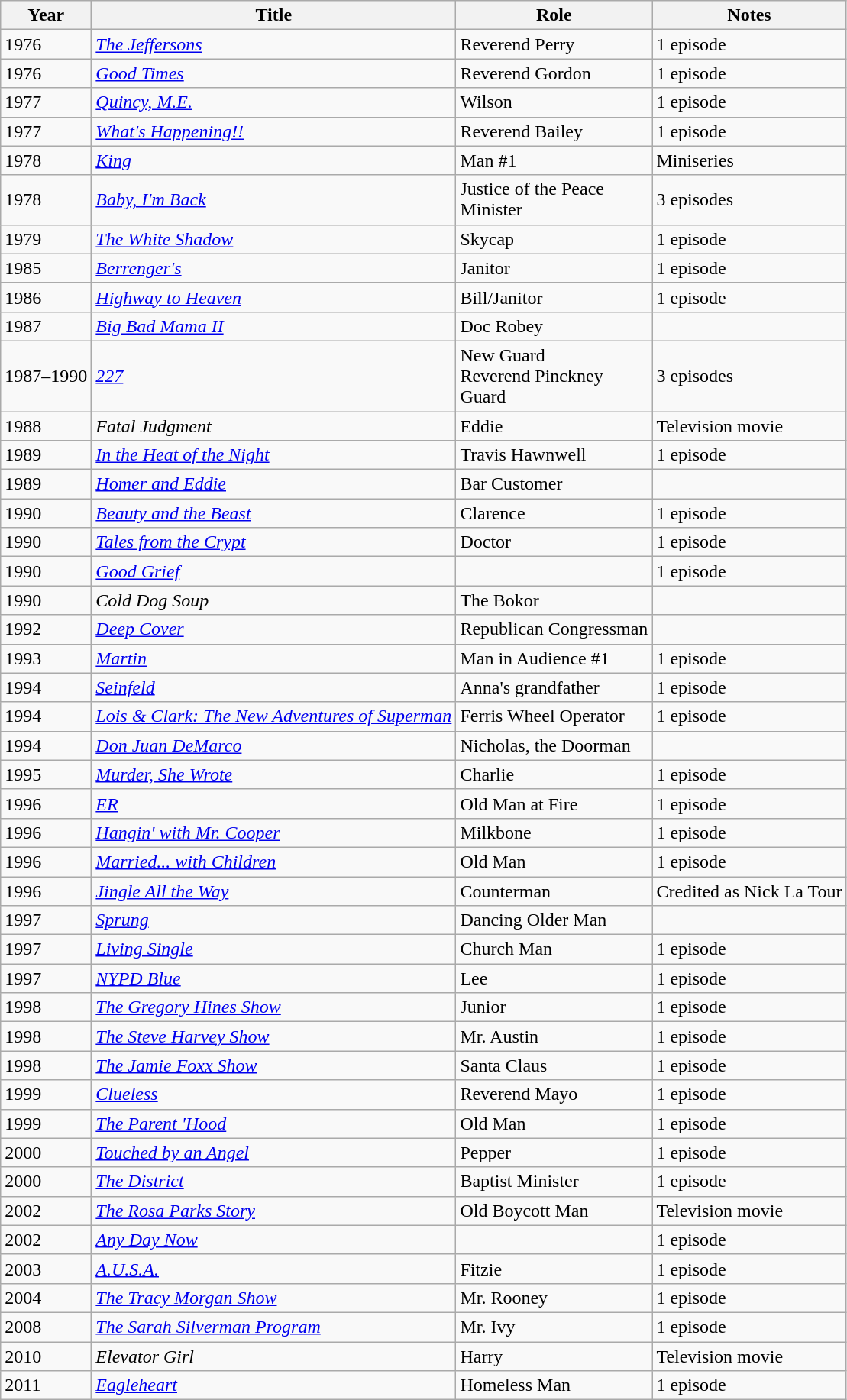<table class="wikitable sortable">
<tr>
<th>Year</th>
<th>Title</th>
<th>Role</th>
<th class="unsortable">Notes</th>
</tr>
<tr>
<td>1976</td>
<td><em><a href='#'>The Jeffersons</a></em></td>
<td>Reverend Perry</td>
<td>1 episode</td>
</tr>
<tr>
<td>1976</td>
<td><em><a href='#'>Good Times</a></em></td>
<td>Reverend Gordon</td>
<td>1 episode</td>
</tr>
<tr>
<td>1977</td>
<td><em><a href='#'>Quincy, M.E.</a></em></td>
<td>Wilson</td>
<td>1 episode</td>
</tr>
<tr>
<td>1977</td>
<td><em><a href='#'>What's Happening!!</a></em></td>
<td>Reverend Bailey</td>
<td>1 episode</td>
</tr>
<tr>
<td>1978</td>
<td><em><a href='#'>King</a></em></td>
<td>Man #1</td>
<td>Miniseries</td>
</tr>
<tr>
<td>1978</td>
<td><em><a href='#'>Baby, I'm Back</a></em></td>
<td>Justice of the Peace<br>Minister</td>
<td>3 episodes</td>
</tr>
<tr>
<td>1979</td>
<td><em><a href='#'>The White Shadow</a></em></td>
<td>Skycap</td>
<td>1 episode</td>
</tr>
<tr>
<td>1985</td>
<td><em><a href='#'>Berrenger's</a></em></td>
<td>Janitor</td>
<td>1 episode</td>
</tr>
<tr>
<td>1986</td>
<td><em><a href='#'>Highway to Heaven</a></em></td>
<td>Bill/Janitor</td>
<td>1 episode</td>
</tr>
<tr>
<td>1987</td>
<td><em><a href='#'>Big Bad Mama II</a></em></td>
<td>Doc Robey</td>
<td></td>
</tr>
<tr>
<td>1987–1990</td>
<td><em><a href='#'>227</a></em></td>
<td>New Guard<br>Reverend Pinckney<br>Guard</td>
<td>3 episodes</td>
</tr>
<tr>
<td>1988</td>
<td><em>Fatal Judgment</em></td>
<td>Eddie</td>
<td>Television movie</td>
</tr>
<tr>
<td>1989</td>
<td><em><a href='#'>In the Heat of the Night</a></em></td>
<td>Travis Hawnwell</td>
<td>1 episode</td>
</tr>
<tr>
<td>1989</td>
<td><em><a href='#'>Homer and Eddie</a></em></td>
<td>Bar Customer</td>
<td></td>
</tr>
<tr>
<td>1990</td>
<td><em><a href='#'>Beauty and the Beast</a></em></td>
<td>Clarence</td>
<td>1 episode</td>
</tr>
<tr>
<td>1990</td>
<td><em><a href='#'>Tales from the Crypt</a></em></td>
<td>Doctor</td>
<td>1 episode</td>
</tr>
<tr>
<td>1990</td>
<td><em><a href='#'>Good Grief</a></em></td>
<td></td>
<td>1 episode</td>
</tr>
<tr>
<td>1990</td>
<td><em>Cold Dog Soup</em></td>
<td>The Bokor</td>
<td></td>
</tr>
<tr>
<td>1992</td>
<td><em><a href='#'>Deep Cover</a></em></td>
<td>Republican Congressman</td>
<td></td>
</tr>
<tr>
<td>1993</td>
<td><em><a href='#'>Martin</a></em></td>
<td>Man in Audience #1</td>
<td>1 episode</td>
</tr>
<tr>
<td>1994</td>
<td><em><a href='#'>Seinfeld</a></em></td>
<td>Anna's grandfather</td>
<td>1 episode</td>
</tr>
<tr>
<td>1994</td>
<td><em><a href='#'>Lois & Clark: The New Adventures of Superman</a></em></td>
<td>Ferris Wheel Operator</td>
<td>1 episode</td>
</tr>
<tr>
<td>1994</td>
<td><em><a href='#'>Don Juan DeMarco</a></em></td>
<td>Nicholas, the Doorman</td>
<td></td>
</tr>
<tr>
<td>1995</td>
<td><em><a href='#'>Murder, She Wrote</a></em></td>
<td>Charlie</td>
<td>1 episode</td>
</tr>
<tr>
<td>1996</td>
<td><em><a href='#'>ER</a></em></td>
<td>Old Man at Fire</td>
<td>1 episode</td>
</tr>
<tr>
<td>1996</td>
<td><em><a href='#'>Hangin' with Mr. Cooper</a></em></td>
<td>Milkbone</td>
<td>1 episode</td>
</tr>
<tr>
<td>1996</td>
<td><em><a href='#'>Married... with Children</a></em></td>
<td>Old Man</td>
<td>1 episode</td>
</tr>
<tr>
<td>1996</td>
<td><em><a href='#'>Jingle All the Way</a></em></td>
<td>Counterman</td>
<td>Credited as Nick La Tour</td>
</tr>
<tr>
<td>1997</td>
<td><em><a href='#'>Sprung</a></em></td>
<td>Dancing Older Man</td>
<td></td>
</tr>
<tr>
<td>1997</td>
<td><em><a href='#'>Living Single</a></em></td>
<td>Church Man</td>
<td>1 episode</td>
</tr>
<tr>
<td>1997</td>
<td><em><a href='#'>NYPD Blue</a></em></td>
<td>Lee</td>
<td>1 episode</td>
</tr>
<tr>
<td>1998</td>
<td><em><a href='#'>The Gregory Hines Show</a></em></td>
<td>Junior</td>
<td>1 episode</td>
</tr>
<tr>
<td>1998</td>
<td><em><a href='#'>The Steve Harvey Show</a></em></td>
<td>Mr. Austin</td>
<td>1 episode</td>
</tr>
<tr>
<td>1998</td>
<td><em><a href='#'>The Jamie Foxx Show</a></em></td>
<td>Santa Claus</td>
<td>1 episode</td>
</tr>
<tr>
<td>1999</td>
<td><em><a href='#'>Clueless</a></em></td>
<td>Reverend Mayo</td>
<td>1 episode</td>
</tr>
<tr>
<td>1999</td>
<td><em><a href='#'>The Parent 'Hood</a></em></td>
<td>Old Man</td>
<td>1 episode</td>
</tr>
<tr>
<td>2000</td>
<td><em><a href='#'>Touched by an Angel</a></em></td>
<td>Pepper</td>
<td>1 episode</td>
</tr>
<tr>
<td>2000</td>
<td><em><a href='#'>The District</a></em></td>
<td>Baptist Minister</td>
<td>1 episode</td>
</tr>
<tr>
<td>2002</td>
<td><em><a href='#'>The Rosa Parks Story</a></em></td>
<td>Old Boycott Man</td>
<td>Television movie</td>
</tr>
<tr>
<td>2002</td>
<td><em><a href='#'>Any Day Now</a></em></td>
<td></td>
<td>1 episode</td>
</tr>
<tr>
<td>2003</td>
<td><em><a href='#'>A.U.S.A.</a></em></td>
<td>Fitzie</td>
<td>1 episode</td>
</tr>
<tr>
<td>2004</td>
<td><em><a href='#'>The Tracy Morgan Show</a></em></td>
<td>Mr. Rooney</td>
<td>1 episode</td>
</tr>
<tr>
<td>2008</td>
<td><em><a href='#'>The Sarah Silverman Program</a></em></td>
<td>Mr. Ivy</td>
<td>1 episode</td>
</tr>
<tr>
<td>2010</td>
<td><em>Elevator Girl</em></td>
<td>Harry</td>
<td>Television movie</td>
</tr>
<tr>
<td>2011</td>
<td><em><a href='#'>Eagleheart</a></em></td>
<td>Homeless Man</td>
<td>1 episode</td>
</tr>
</table>
